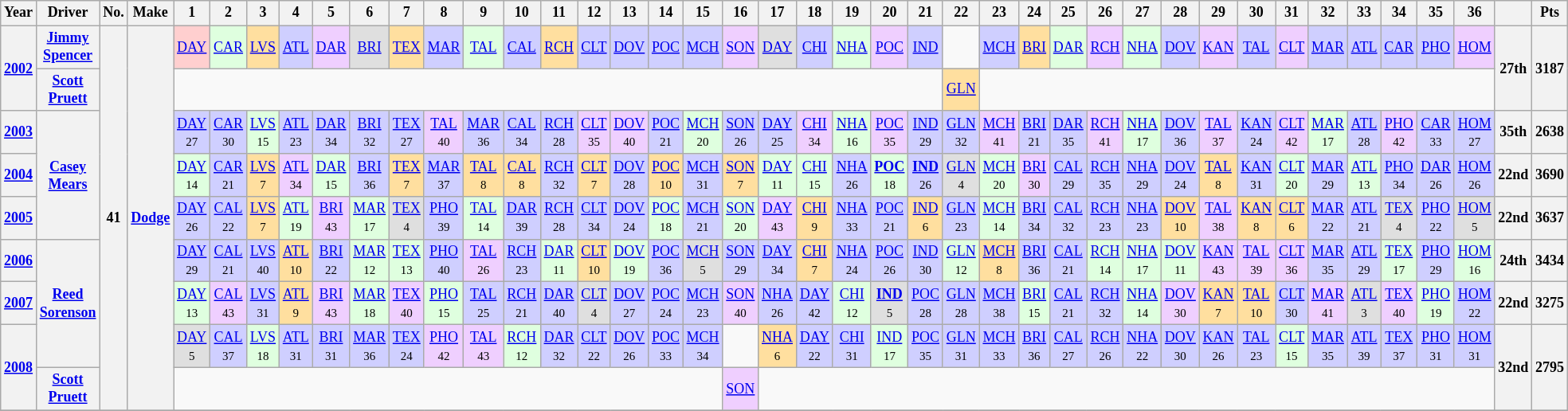<table class="wikitable" style="text-align:center; font-size:75%">
<tr>
<th>Year</th>
<th>Driver</th>
<th>No.</th>
<th>Make</th>
<th>1</th>
<th>2</th>
<th>3</th>
<th>4</th>
<th>5</th>
<th>6</th>
<th>7</th>
<th>8</th>
<th>9</th>
<th>10</th>
<th>11</th>
<th>12</th>
<th>13</th>
<th>14</th>
<th>15</th>
<th>16</th>
<th>17</th>
<th>18</th>
<th>19</th>
<th>20</th>
<th>21</th>
<th>22</th>
<th>23</th>
<th>24</th>
<th>25</th>
<th>26</th>
<th>27</th>
<th>28</th>
<th>29</th>
<th>30</th>
<th>31</th>
<th>32</th>
<th>33</th>
<th>34</th>
<th>35</th>
<th>36</th>
<th></th>
<th>Pts</th>
</tr>
<tr>
<th rowspan=2><a href='#'>2002</a></th>
<th><a href='#'>Jimmy Spencer</a></th>
<th rowspan=9>41</th>
<th rowspan=9><a href='#'>Dodge</a></th>
<td style="background:#FFCFCF;"><a href='#'>DAY</a><br></td>
<td style="background:#DFFFDF;"><a href='#'>CAR</a><br></td>
<td style="background:#FFDF9F;"><a href='#'>LVS</a><br></td>
<td style="background:#CFCFFF;"><a href='#'>ATL</a><br></td>
<td style="background:#EFCFFF;"><a href='#'>DAR</a><br></td>
<td style="background:#DFDFDF;"><a href='#'>BRI</a><br></td>
<td style="background:#FFDF9F;"><a href='#'>TEX</a><br></td>
<td style="background:#CFCFFF;"><a href='#'>MAR</a><br></td>
<td style="background:#DFFFDF;"><a href='#'>TAL</a><br></td>
<td style="background:#CFCFFF;"><a href='#'>CAL</a><br></td>
<td style="background:#FFDF9F;"><a href='#'>RCH</a><br></td>
<td style="background:#CFCFFF;"><a href='#'>CLT</a><br></td>
<td style="background:#CFCFFF;"><a href='#'>DOV</a><br></td>
<td style="background:#CFCFFF;"><a href='#'>POC</a><br></td>
<td style="background:#CFCFFF;"><a href='#'>MCH</a><br></td>
<td style="background:#EFCFFF;"><a href='#'>SON</a><br></td>
<td style="background:#DFDFDF;"><a href='#'>DAY</a><br></td>
<td style="background:#CFCFFF;"><a href='#'>CHI</a><br></td>
<td style="background:#DFFFDF;"><a href='#'>NHA</a><br></td>
<td style="background:#EFCFFF;"><a href='#'>POC</a><br></td>
<td style="background:#CFCFFF;"><a href='#'>IND</a><br></td>
<td></td>
<td style="background:#CFCFFF;"><a href='#'>MCH</a><br></td>
<td style="background:#FFDF9F;"><a href='#'>BRI</a><br></td>
<td style="background:#DFFFDF;"><a href='#'>DAR</a><br></td>
<td style="background:#EFCFFF;"><a href='#'>RCH</a><br></td>
<td style="background:#DFFFDF;"><a href='#'>NHA</a><br></td>
<td style="background:#CFCFFF;"><a href='#'>DOV</a><br></td>
<td style="background:#EFCFFF;"><a href='#'>KAN</a><br></td>
<td style="background:#CFCFFF;"><a href='#'>TAL</a><br></td>
<td style="background:#EFCFFF;"><a href='#'>CLT</a><br></td>
<td style="background:#CFCFFF;"><a href='#'>MAR</a><br></td>
<td style="background:#CFCFFF;"><a href='#'>ATL</a><br></td>
<td style="background:#CFCFFF;"><a href='#'>CAR</a><br></td>
<td style="background:#CFCFFF;"><a href='#'>PHO</a><br></td>
<td style="background:#EFCFFF;"><a href='#'>HOM</a><br></td>
<th rowspan=2>27th</th>
<th rowspan=2>3187</th>
</tr>
<tr>
<th><a href='#'>Scott Pruett</a></th>
<td colspan=21></td>
<td style="background:#FFDF9F;"><a href='#'>GLN</a><br></td>
<td colspan=14></td>
</tr>
<tr>
<th><a href='#'>2003</a></th>
<th rowspan=3><a href='#'>Casey Mears</a></th>
<td style="background:#CFCFFF;"><a href='#'>DAY</a><br><small>27</small></td>
<td style="background:#CFCFFF;"><a href='#'>CAR</a><br><small>30</small></td>
<td style="background:#DFFFDF;"><a href='#'>LVS</a><br><small>15</small></td>
<td style="background:#CFCFFF;"><a href='#'>ATL</a><br><small>23</small></td>
<td style="background:#CFCFFF;"><a href='#'>DAR</a><br><small>34</small></td>
<td style="background:#CFCFFF;"><a href='#'>BRI</a><br><small>32</small></td>
<td style="background:#CFCFFF;"><a href='#'>TEX</a><br><small>27</small></td>
<td style="background:#EFCFFF;"><a href='#'>TAL</a><br><small>40</small></td>
<td style="background:#CFCFFF;"><a href='#'>MAR</a><br><small>36</small></td>
<td style="background:#CFCFFF;"><a href='#'>CAL</a><br><small>34</small></td>
<td style="background:#CFCFFF;"><a href='#'>RCH</a><br><small>28</small></td>
<td style="background:#EFCFFF;"><a href='#'>CLT</a><br><small>35</small></td>
<td style="background:#EFCFFF;"><a href='#'>DOV</a><br><small>40</small></td>
<td style="background:#CFCFFF;"><a href='#'>POC</a><br><small>21</small></td>
<td style="background:#DFFFDF;"><a href='#'>MCH</a><br><small>20</small></td>
<td style="background:#CFCFFF;"><a href='#'>SON</a><br><small>26</small></td>
<td style="background:#CFCFFF;"><a href='#'>DAY</a><br><small>25</small></td>
<td style="background:#EFCFFF;"><a href='#'>CHI</a><br><small>34</small></td>
<td style="background:#DFFFDF;"><a href='#'>NHA</a><br><small>16</small></td>
<td style="background:#EFCFFF;"><a href='#'>POC</a><br><small>35</small></td>
<td style="background:#CFCFFF;"><a href='#'>IND</a><br><small>29</small></td>
<td style="background:#CFCFFF;"><a href='#'>GLN</a><br><small>32</small></td>
<td style="background:#EFCFFF;"><a href='#'>MCH</a><br><small>41</small></td>
<td style="background:#CFCFFF;"><a href='#'>BRI</a><br><small>21</small></td>
<td style="background:#CFCFFF;"><a href='#'>DAR</a><br><small>35</small></td>
<td style="background:#EFCFFF;"><a href='#'>RCH</a><br><small>41</small></td>
<td style="background:#DFFFDF;"><a href='#'>NHA</a><br><small>17</small></td>
<td style="background:#CFCFFF;"><a href='#'>DOV</a><br><small>36</small></td>
<td style="background:#EFCFFF;"><a href='#'>TAL</a><br><small>37</small></td>
<td style="background:#CFCFFF;"><a href='#'>KAN</a><br><small>24</small></td>
<td style="background:#EFCFFF;"><a href='#'>CLT</a><br><small>42</small></td>
<td style="background:#DFFFDF;"><a href='#'>MAR</a><br><small>17</small></td>
<td style="background:#CFCFFF;"><a href='#'>ATL</a><br><small>28</small></td>
<td style="background:#EFCFFF;"><a href='#'>PHO</a><br><small>42</small></td>
<td style="background:#CFCFFF;"><a href='#'>CAR</a><br><small>33</small></td>
<td style="background:#CFCFFF;"><a href='#'>HOM</a><br><small>27</small></td>
<th>35th</th>
<th>2638</th>
</tr>
<tr>
<th><a href='#'>2004</a></th>
<td style="background:#DFFFDF;"><a href='#'>DAY</a><br><small>14</small></td>
<td style="background:#CFCFFF;"><a href='#'>CAR</a><br><small>21</small></td>
<td style="background:#FFDF9F;"><a href='#'>LVS</a><br><small>7</small></td>
<td style="background:#EFCFFF;"><a href='#'>ATL</a><br><small>34</small></td>
<td style="background:#DFFFDF;"><a href='#'>DAR</a><br><small>15</small></td>
<td style="background:#CFCFFF;"><a href='#'>BRI</a><br><small>36</small></td>
<td style="background:#FFDF9F;"><a href='#'>TEX</a><br><small>7</small></td>
<td style="background:#CFCFFF;"><a href='#'>MAR</a><br><small>37</small></td>
<td style="background:#FFDF9F;"><a href='#'>TAL</a><br><small>8</small></td>
<td style="background:#FFDF9F;"><a href='#'>CAL</a><br><small>8</small></td>
<td style="background:#CFCFFF;"><a href='#'>RCH</a><br><small>32</small></td>
<td style="background:#FFDF9F;"><a href='#'>CLT</a><br><small>7</small></td>
<td style="background:#CFCFFF;"><a href='#'>DOV</a><br><small>28</small></td>
<td style="background:#FFDF9F;"><a href='#'>POC</a><br><small>10</small></td>
<td style="background:#CFCFFF;"><a href='#'>MCH</a><br><small>31</small></td>
<td style="background:#FFDF9F;"><a href='#'>SON</a><br><small>7</small></td>
<td style="background:#DFFFDF;"><a href='#'>DAY</a><br><small>11</small></td>
<td style="background:#DFFFDF;"><a href='#'>CHI</a><br><small>15</small></td>
<td style="background:#CFCFFF;"><a href='#'>NHA</a><br><small>26</small></td>
<td style="background:#DFFFDF;"><strong><a href='#'>POC</a></strong><br><small>18</small></td>
<td style="background:#CFCFFF;"><strong><a href='#'>IND</a></strong><br><small>26</small></td>
<td style="background:#DFDFDF;"><a href='#'>GLN</a><br><small>4</small></td>
<td style="background:#DFFFDF;"><a href='#'>MCH</a><br><small>20</small></td>
<td style="background:#EFCFFF;"><a href='#'>BRI</a><br><small>30</small></td>
<td style="background:#CFCFFF;"><a href='#'>CAL</a><br><small>29</small></td>
<td style="background:#CFCFFF;"><a href='#'>RCH</a><br><small>35</small></td>
<td style="background:#CFCFFF;"><a href='#'>NHA</a><br><small>29</small></td>
<td style="background:#CFCFFF;"><a href='#'>DOV</a><br><small>24</small></td>
<td style="background:#FFDF9F;"><a href='#'>TAL</a><br><small>8</small></td>
<td style="background:#CFCFFF;"><a href='#'>KAN</a><br><small>31</small></td>
<td style="background:#DFFFDF;"><a href='#'>CLT</a><br><small>20</small></td>
<td style="background:#CFCFFF;"><a href='#'>MAR</a><br><small>29</small></td>
<td style="background:#DFFFDF;"><a href='#'>ATL</a><br><small>13</small></td>
<td style="background:#CFCFFF;"><a href='#'>PHO</a><br><small>34</small></td>
<td style="background:#CFCFFF;"><a href='#'>DAR</a><br><small>26</small></td>
<td style="background:#CFCFFF;"><a href='#'>HOM</a><br><small>26</small></td>
<th>22nd</th>
<th>3690</th>
</tr>
<tr>
<th><a href='#'>2005</a></th>
<td style="background:#CFCFFF;"><a href='#'>DAY</a><br><small>26</small></td>
<td style="background:#CFCFFF;"><a href='#'>CAL</a><br><small>22</small></td>
<td style="background:#FFDF9F;"><a href='#'>LVS</a><br><small>7</small></td>
<td style="background:#DFFFDF;"><a href='#'>ATL</a><br><small>19</small></td>
<td style="background:#EFCFFF;"><a href='#'>BRI</a><br><small>43</small></td>
<td style="background:#DFFFDF;"><a href='#'>MAR</a><br><small>17</small></td>
<td style="background:#DFDFDF;"><a href='#'>TEX</a><br><small>4</small></td>
<td style="background:#CFCFFF;"><a href='#'>PHO</a><br><small>39</small></td>
<td style="background:#DFFFDF;"><a href='#'>TAL</a><br><small>14</small></td>
<td style="background:#CFCFFF;"><a href='#'>DAR</a><br><small>39</small></td>
<td style="background:#CFCFFF;"><a href='#'>RCH</a><br><small>28</small></td>
<td style="background:#CFCFFF;"><a href='#'>CLT</a><br><small>34</small></td>
<td style="background:#CFCFFF;"><a href='#'>DOV</a><br><small>24</small></td>
<td style="background:#DFFFDF;"><a href='#'>POC</a><br><small>18</small></td>
<td style="background:#CFCFFF;"><a href='#'>MCH</a><br><small>21</small></td>
<td style="background:#DFFFDF;"><a href='#'>SON</a><br><small>20</small></td>
<td style="background:#EFCFFF;"><a href='#'>DAY</a><br><small>43</small></td>
<td style="background:#FFDF9F;"><a href='#'>CHI</a><br><small>9</small></td>
<td style="background:#CFCFFF;"><a href='#'>NHA</a><br><small>33</small></td>
<td style="background:#CFCFFF;"><a href='#'>POC</a><br><small>21</small></td>
<td style="background:#FFDF9F;"><a href='#'>IND</a><br><small>6</small></td>
<td style="background:#CFCFFF;"><a href='#'>GLN</a><br><small>23</small></td>
<td style="background:#DFFFDF;"><a href='#'>MCH</a><br><small>14</small></td>
<td style="background:#CFCFFF;"><a href='#'>BRI</a><br><small>34</small></td>
<td style="background:#CFCFFF;"><a href='#'>CAL</a><br><small>32</small></td>
<td style="background:#CFCFFF;"><a href='#'>RCH</a><br><small>23</small></td>
<td style="background:#CFCFFF;"><a href='#'>NHA</a><br><small>23</small></td>
<td style="background:#FFDF9F;"><a href='#'>DOV</a><br><small>10</small></td>
<td style="background:#EFCFFF;"><a href='#'>TAL</a><br><small>38</small></td>
<td style="background:#FFDF9F;"><a href='#'>KAN</a><br><small>8</small></td>
<td style="background:#FFDF9F;"><a href='#'>CLT</a><br><small>6</small></td>
<td style="background:#CFCFFF;"><a href='#'>MAR</a><br><small>22</small></td>
<td style="background:#CFCFFF;"><a href='#'>ATL</a><br><small>21</small></td>
<td style="background:#DFDFDF;"><a href='#'>TEX</a><br><small>4</small></td>
<td style="background:#CFCFFF;"><a href='#'>PHO</a><br><small>22</small></td>
<td style="background:#DFDFDF;"><a href='#'>HOM</a><br><small>5</small></td>
<th>22nd</th>
<th>3637</th>
</tr>
<tr>
<th><a href='#'>2006</a></th>
<th rowspan=3><a href='#'>Reed Sorenson</a></th>
<td style="background:#CFCFFF;"><a href='#'>DAY</a><br><small>29</small></td>
<td style="background:#CFCFFF;"><a href='#'>CAL</a><br><small>21</small></td>
<td style="background:#CFCFFF;"><a href='#'>LVS</a><br><small>40</small></td>
<td style="background:#FFDF9F;"><a href='#'>ATL</a><br><small>10</small></td>
<td style="background:#CFCFFF;"><a href='#'>BRI</a><br><small>22</small></td>
<td style="background:#dfffdf;"><a href='#'>MAR</a><br><small>12</small></td>
<td style="background:#dfffdf;"><a href='#'>TEX</a><br><small>13</small></td>
<td style="background:#CFCFFF;"><a href='#'>PHO</a><br><small>40</small></td>
<td style="background:#EFCFFF;"><a href='#'>TAL</a><br><small>26</small></td>
<td style="background:#CFCFFF;"><a href='#'>RCH</a><br><small>23</small></td>
<td style="background:#dfffdf;"><a href='#'>DAR</a><br><small>11</small></td>
<td style="background:#FFDF9F;"><a href='#'>CLT</a><br><small>10</small></td>
<td style="background:#dfffdf;"><a href='#'>DOV</a><br><small>19</small></td>
<td style="background:#CFCFFF;"><a href='#'>POC</a><br><small>36</small></td>
<td style="background:#DFDFDF;"><a href='#'>MCH</a><br><small>5</small></td>
<td style="background:#CFCFFF;"><a href='#'>SON</a><br><small>29</small></td>
<td style="background:#CFCFFF;"><a href='#'>DAY</a><br><small>34</small></td>
<td style="background:#FFDF9F;"><a href='#'>CHI</a><br><small>7</small></td>
<td style="background:#CFCFFF;"><a href='#'>NHA</a><br><small>24</small></td>
<td style="background:#CFCFFF;"><a href='#'>POC</a><br><small>26</small></td>
<td style="background:#CFCFFF;"><a href='#'>IND</a><br><small>30</small></td>
<td style="background:#dfffdf;"><a href='#'>GLN</a><br><small>12</small></td>
<td style="background:#FFDF9F;"><a href='#'>MCH</a><br><small>8</small></td>
<td style="background:#CFCFFF;"><a href='#'>BRI</a><br><small>36</small></td>
<td style="background:#CFCFFF;"><a href='#'>CAL</a><br><small>21</small></td>
<td style="background:#dfffdf;"><a href='#'>RCH</a><br><small>14</small></td>
<td style="background:#dfffdf;"><a href='#'>NHA</a><br><small>17</small></td>
<td style="background:#dfffdf;"><a href='#'>DOV</a><br><small>11</small></td>
<td style="background:#EFCFFF;"><a href='#'>KAN</a><br><small>43</small></td>
<td style="background:#EFCFFF;"><a href='#'>TAL</a><br><small>39</small></td>
<td style="background:#EFCFFF;"><a href='#'>CLT</a><br><small>36</small></td>
<td style="background:#CFCFFF;"><a href='#'>MAR</a><br><small>35</small></td>
<td style="background:#CFCFFF;"><a href='#'>ATL</a><br><small>29</small></td>
<td style="background:#dfffdf;"><a href='#'>TEX</a><br><small>17</small></td>
<td style="background:#CFCFFF;"><a href='#'>PHO</a><br><small>29</small></td>
<td style="background:#dfffdf;"><a href='#'>HOM</a><br><small>16</small></td>
<th>24th</th>
<th>3434</th>
</tr>
<tr>
<th><a href='#'>2007</a></th>
<td style="background:#dfffdf;"><a href='#'>DAY</a><br><small>13</small></td>
<td style="background:#EFCFFF;"><a href='#'>CAL</a><br><small>43</small></td>
<td style="background:#CFCFFF;"><a href='#'>LVS</a><br><small>31</small></td>
<td style="background:#FFDF9F;"><a href='#'>ATL</a><br><small>9</small></td>
<td style="background:#EFCFFF;"><a href='#'>BRI</a><br><small>43</small></td>
<td style="background:#dfffdf;"><a href='#'>MAR</a><br><small>18</small></td>
<td style="background:#EFCFFF;"><a href='#'>TEX</a><br><small>40</small></td>
<td style="background:#dfffdf;"><a href='#'>PHO</a><br><small>15</small></td>
<td style="background:#CFCFFF;"><a href='#'>TAL</a><br><small>25</small></td>
<td style="background:#CFCFFF;"><a href='#'>RCH</a><br><small>21</small></td>
<td style="background:#CFCFFF;"><a href='#'>DAR</a><br><small>40</small></td>
<td style="background:#DFDFDF;"><a href='#'>CLT</a><br><small>4</small></td>
<td style="background:#CFCFFF;"><a href='#'>DOV</a><br><small>27</small></td>
<td style="background:#CFCFFF;"><a href='#'>POC</a><br><small>24</small></td>
<td style="background:#CFCFFF;"><a href='#'>MCH</a><br><small>23</small></td>
<td style="background:#EFCFFF;"><a href='#'>SON</a><br><small>40</small></td>
<td style="background:#CFCFFF;"><a href='#'>NHA</a><br><small>26</small></td>
<td style="background:#CFCFFF;"><a href='#'>DAY</a><br><small>42</small></td>
<td style="background:#DFFFDF;"><a href='#'>CHI</a><br><small>12</small></td>
<td style="background:#DFDFDF;"><strong><a href='#'>IND</a></strong><br><small>5</small></td>
<td style="background:#CFCFFF;"><a href='#'>POC</a><br><small>28</small></td>
<td style="background:#CFCFFF;"><a href='#'>GLN</a><br><small>28</small></td>
<td style="background:#CFCFFF;"><a href='#'>MCH</a><br><small>38</small></td>
<td style="background:#DFFFDF;"><a href='#'>BRI</a><br><small>15</small></td>
<td style="background:#CFCFFF;"><a href='#'>CAL</a><br><small>21</small></td>
<td style="background:#CFCFFF;"><a href='#'>RCH</a><br><small>32</small></td>
<td style="background:#dfffdf;"><a href='#'>NHA</a><br><small>14</small></td>
<td style="background:#EFCFFF;"><a href='#'>DOV</a><br><small>30</small></td>
<td style="background:#FFDF9F;"><a href='#'>KAN</a><br><small>7</small></td>
<td style="background:#FFDF9F;"><a href='#'>TAL</a><br><small>10</small></td>
<td style="background:#CFCFFF;"><a href='#'>CLT</a><br><small>30</small></td>
<td style="background:#EFCFFF;"><a href='#'>MAR</a><br><small>41</small></td>
<td style="background:#DFDFDF;"><a href='#'>ATL</a><br><small>3</small></td>
<td style="background:#EFCFFF;"><a href='#'>TEX</a><br><small>40</small></td>
<td style="background:#dfffdf;"><a href='#'>PHO</a><br><small>19</small></td>
<td style="background:#CFCFFF;"><a href='#'>HOM</a><br><small>22</small></td>
<th>22nd</th>
<th>3275</th>
</tr>
<tr>
<th rowspan=2><a href='#'>2008</a></th>
<td style="background:#DFDFDF;"><a href='#'>DAY</a><br><small>5</small></td>
<td style="background:#cfcfff;"><a href='#'>CAL</a><br><small>37</small></td>
<td style="background:#dfffdf;"><a href='#'>LVS</a><br><small>18</small></td>
<td style="background:#cfcfff;"><a href='#'>ATL</a><br><small>31</small></td>
<td style="background:#cfcfff;"><a href='#'>BRI</a><br><small>31</small></td>
<td style="background:#cfcfff;"><a href='#'>MAR</a><br><small>36</small></td>
<td style="background:#cfcfff;"><a href='#'>TEX</a><br><small>24</small></td>
<td style="background:#efcfff;"><a href='#'>PHO</a><br><small>42</small></td>
<td style="background:#efcfff;"><a href='#'>TAL</a><br><small>43</small></td>
<td style="background:#dfffdf;"><a href='#'>RCH</a><br><small>12</small></td>
<td style="background:#cfcfff;"><a href='#'>DAR</a><br><small>32</small></td>
<td style="background:#cfcfff;"><a href='#'>CLT</a><br><small>22</small></td>
<td style="background:#cfcfff;"><a href='#'>DOV</a><br><small>26</small></td>
<td style="background:#cfcfff;"><a href='#'>POC</a><br><small>33</small></td>
<td style="background:#cfcfff;"><a href='#'>MCH</a><br><small>34</small></td>
<td></td>
<td style="background:#FFDF9F;"><a href='#'>NHA</a><br><small>6</small></td>
<td style="background:#cfcfff;"><a href='#'>DAY</a><br><small>22</small></td>
<td style="background:#cfcfff;"><a href='#'>CHI</a><br><small>31</small></td>
<td style="background:#dfffdf;"><a href='#'>IND</a><br><small>17</small></td>
<td style="background:#cfcfff;"><a href='#'>POC</a><br><small>35</small></td>
<td style="background:#cfcfff;"><a href='#'>GLN</a><br><small>31</small></td>
<td style="background:#cfcfff;"><a href='#'>MCH</a><br><small>33</small></td>
<td style="background:#cfcfff;"><a href='#'>BRI</a><br><small>36</small></td>
<td style="background:#cfcfff;"><a href='#'>CAL</a><br><small>27</small></td>
<td style="background:#cfcfff;"><a href='#'>RCH</a><br><small>26</small></td>
<td style="background:#cfcfff;"><a href='#'>NHA</a><br><small>22</small></td>
<td style="background:#cfcfff;"><a href='#'>DOV</a><br><small>30</small></td>
<td style="background:#cfcfff;"><a href='#'>KAN</a><br><small>26</small></td>
<td style="background:#cfcfff;"><a href='#'>TAL</a><br><small>23</small></td>
<td style="background:#dfffdf;"><a href='#'>CLT</a><br><small>15</small></td>
<td style="background:#cfcfff;"><a href='#'>MAR</a><br><small>35</small></td>
<td style="background:#cfcfff;"><a href='#'>ATL</a><br><small>39</small></td>
<td style="background:#cfcfff;"><a href='#'>TEX</a><br><small>37</small></td>
<td style="background:#cfcfff;"><a href='#'>PHO</a><br><small>31</small></td>
<td style="background:#cfcfff;"><a href='#'>HOM</a><br><small>31</small></td>
<th rowspan=2>32nd</th>
<th rowspan=2>2795</th>
</tr>
<tr>
<th><a href='#'>Scott Pruett</a></th>
<td colspan=15></td>
<td style="background:#EFCFFF;"><a href='#'>SON</a><br></td>
<td colspan=20></td>
</tr>
<tr>
</tr>
</table>
